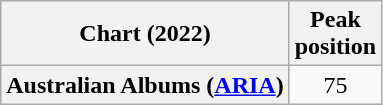<table class="wikitable plainrowheaders" style="text-align:center">
<tr>
<th scope="col">Chart (2022)</th>
<th scope="col">Peak<br>position</th>
</tr>
<tr>
<th scope="row">Australian Albums (<a href='#'>ARIA</a>)</th>
<td>75</td>
</tr>
</table>
